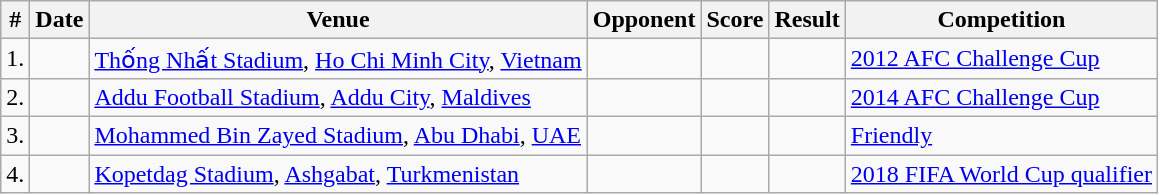<table class="wikitable">
<tr>
<th>#</th>
<th>Date</th>
<th>Venue</th>
<th>Opponent</th>
<th>Score</th>
<th>Result</th>
<th>Competition</th>
</tr>
<tr>
<td>1.</td>
<td></td>
<td><a href='#'>Thống Nhất Stadium</a>, <a href='#'>Ho Chi Minh City</a>, <a href='#'>Vietnam</a></td>
<td></td>
<td></td>
<td></td>
<td><a href='#'>2012 AFC Challenge Cup</a></td>
</tr>
<tr>
<td>2.</td>
<td></td>
<td><a href='#'>Addu Football Stadium</a>, <a href='#'>Addu City</a>, <a href='#'>Maldives</a></td>
<td></td>
<td></td>
<td></td>
<td><a href='#'>2014 AFC Challenge Cup</a></td>
</tr>
<tr>
<td>3.</td>
<td></td>
<td><a href='#'>Mohammed Bin Zayed Stadium</a>, <a href='#'>Abu Dhabi</a>, <a href='#'>UAE</a></td>
<td></td>
<td></td>
<td></td>
<td><a href='#'>Friendly</a></td>
</tr>
<tr>
<td>4.</td>
<td></td>
<td><a href='#'>Kopetdag Stadium</a>, <a href='#'>Ashgabat</a>, <a href='#'>Turkmenistan</a></td>
<td></td>
<td></td>
<td></td>
<td><a href='#'>2018 FIFA World Cup qualifier</a></td>
</tr>
</table>
